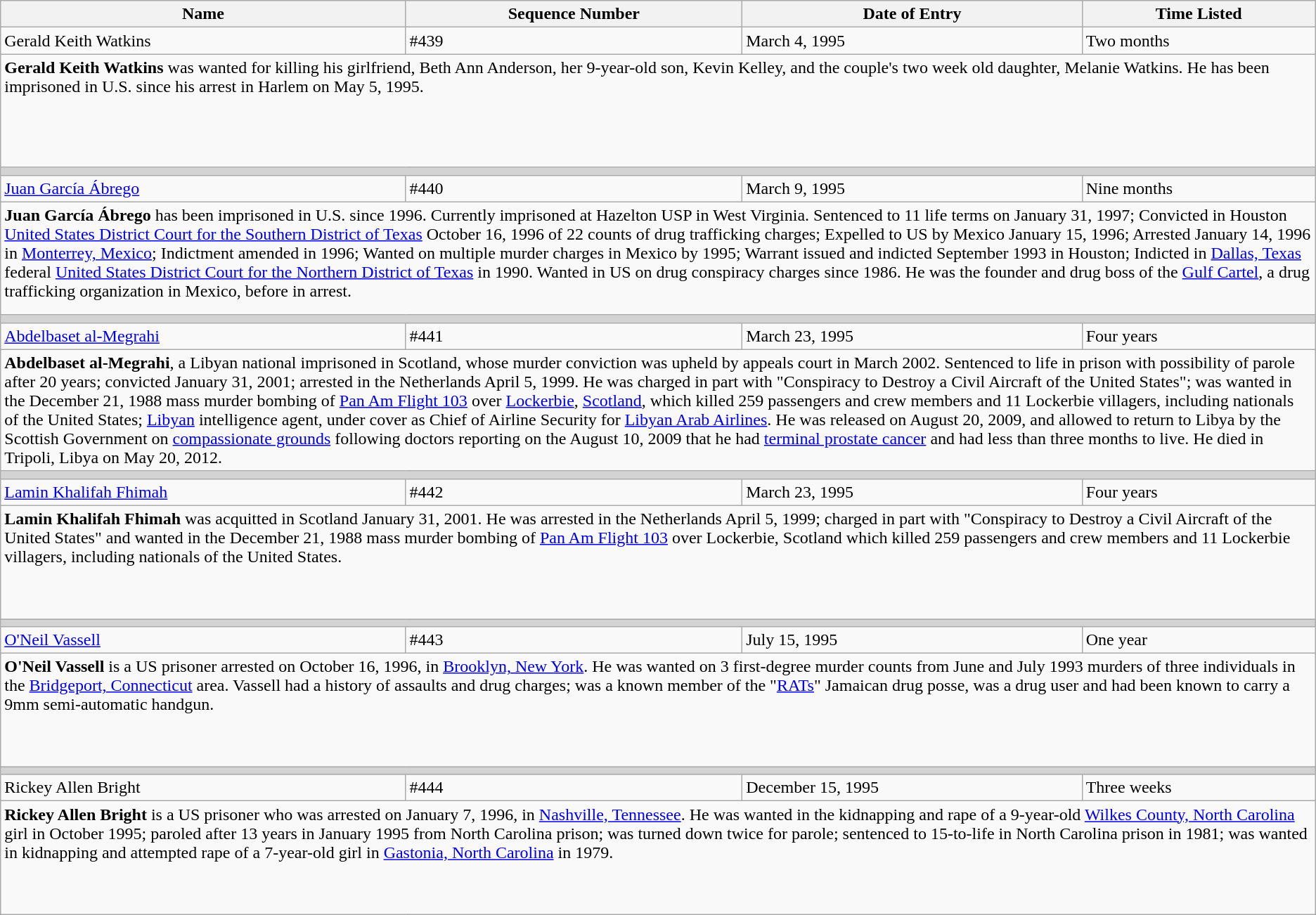<table class="wikitable">
<tr>
<th>Name</th>
<th>Sequence Number</th>
<th>Date of Entry</th>
<th>Time Listed</th>
</tr>
<tr>
<td height="10">Gerald Keith Watkins</td>
<td>#439</td>
<td>March 4, 1995</td>
<td>Two months</td>
</tr>
<tr>
<td colspan="4" valign="top" height="100"><strong>Gerald Keith Watkins</strong> was wanted for killing his girlfriend, Beth Ann Anderson, her 9-year-old son, Kevin Kelley, and the couple's two week old daughter, Melanie Watkins. He has been imprisoned in U.S. since his arrest in Harlem on May 5, 1995.</td>
</tr>
<tr>
<td colSpan="4" style="background-color:lightgrey;"></td>
</tr>
<tr>
<td height="10"><a href='#'>Juan García Ábrego</a></td>
<td>#440</td>
<td>March 9, 1995</td>
<td>Nine months</td>
</tr>
<tr>
<td colspan="4" valign="top" height="100"><strong>Juan García Ábrego</strong> has been imprisoned in U.S. since 1996. Currently imprisoned at Hazelton USP in West Virginia. Sentenced to 11 life terms on January 31, 1997; Convicted in Houston <a href='#'>United States District Court for the Southern District of Texas</a> October 16, 1996 of 22 counts of drug trafficking charges; Expelled to US by Mexico January 15, 1996; Arrested January 14, 1996 in <a href='#'>Monterrey, Mexico</a>; Indictment amended in 1996; Wanted on multiple murder charges in Mexico by 1995; Warrant issued and indicted September 1993 in Houston; Indicted in <a href='#'>Dallas, Texas</a> federal <a href='#'>United States District Court for the Northern District of Texas</a> in 1990. Wanted in US on drug conspiracy charges since 1986. He was the founder and drug boss of the <a href='#'>Gulf Cartel</a>, a drug trafficking organization in Mexico, before in arrest.</td>
</tr>
<tr>
<td colSpan="4" style="background-color:lightgrey;"></td>
</tr>
<tr>
<td height="10"><a href='#'>Abdelbaset al-Megrahi</a></td>
<td>#441</td>
<td>March 23, 1995</td>
<td>Four years</td>
</tr>
<tr>
<td colspan="4" valign="top" height="100"><strong>Abdelbaset al-Megrahi</strong>, a Libyan national imprisoned in Scotland, whose murder conviction was upheld by appeals court in March 2002. Sentenced to life in prison with possibility of parole after 20 years; convicted January 31, 2001; arrested in the Netherlands April 5, 1999. He was charged in part with "Conspiracy to Destroy a Civil Aircraft of the United States"; was wanted in the December 21, 1988 mass murder bombing of <a href='#'>Pan Am Flight 103</a> over <a href='#'>Lockerbie</a>, <a href='#'>Scotland</a>, which killed 259 passengers and crew members and 11 Lockerbie villagers, including nationals of the United States; <a href='#'>Libyan</a> intelligence agent, under cover as Chief of Airline Security for <a href='#'>Libyan Arab Airlines</a>. He was released on August 20, 2009, and allowed to return to Libya by the Scottish Government on <a href='#'>compassionate grounds</a> following doctors reporting on the August 10, 2009 that he had <a href='#'>terminal prostate cancer</a> and had less than three months to live. He died in Tripoli, Libya on May 20, 2012.</td>
</tr>
<tr>
<td colSpan="4" style="background-color:lightgrey;"></td>
</tr>
<tr>
<td height="10"><a href='#'>Lamin Khalifah Fhimah</a></td>
<td>#442</td>
<td>March 23, 1995</td>
<td>Four years</td>
</tr>
<tr>
<td colspan="4" valign="top" height="100"><strong>Lamin Khalifah Fhimah</strong> was acquitted in Scotland January 31, 2001. He was arrested in the Netherlands April 5, 1999; charged in part with "Conspiracy to Destroy a Civil Aircraft of the United States" and wanted in the December 21, 1988 mass murder bombing of <a href='#'>Pan Am Flight 103</a> over Lockerbie, Scotland which killed 259 passengers and crew members and 11 Lockerbie villagers, including nationals of the United States.</td>
</tr>
<tr>
<td colSpan="4" style="background-color:lightgrey;"></td>
</tr>
<tr>
<td height="10"><a href='#'>O'Neil Vassell</a></td>
<td>#443</td>
<td>July 15, 1995</td>
<td>One year</td>
</tr>
<tr>
<td colspan="4" valign="top" height="100"><strong>O'Neil Vassell</strong> is a US prisoner arrested on October 16, 1996, in <a href='#'>Brooklyn, New York</a>. He was wanted on 3 first-degree murder counts from June and July 1993 murders of three individuals in the <a href='#'>Bridgeport, Connecticut</a> area. Vassell had a history of assaults and drug charges; was a known member of the "<a href='#'>RATs</a>" Jamaican drug posse, was a drug user and had been known to carry a 9mm semi-automatic handgun.</td>
</tr>
<tr>
<td colSpan="4" style="background-color:lightgrey;"></td>
</tr>
<tr>
<td height="10">Rickey Allen Bright</td>
<td>#444</td>
<td>December 15, 1995</td>
<td>Three weeks</td>
</tr>
<tr>
<td colspan="4" valign="top" height="100"><strong>Rickey Allen Bright</strong> is a US prisoner who was arrested on January 7, 1996, in <a href='#'>Nashville, Tennessee</a>. He was wanted in the kidnapping and rape of a 9-year-old <a href='#'>Wilkes County, North Carolina</a> girl in October 1995; paroled after 13 years in January 1995 from North Carolina prison; was turned down twice for parole; sentenced to 15-to-life in North Carolina prison in 1981; was wanted in kidnapping and attempted rape of a 7-year-old girl in <a href='#'>Gastonia, North Carolina</a> in 1979.</td>
</tr>
</table>
